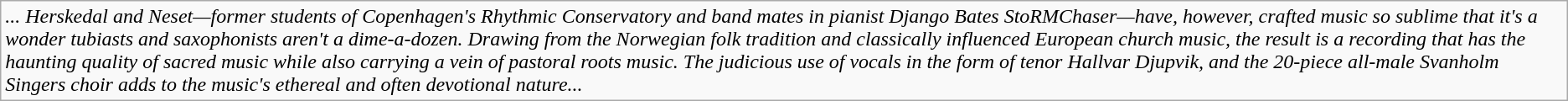<table class="wikitable">
<tr>
<td><em>... Herskedal and Neset—former students of Copenhagen's Rhythmic Conservatory and band mates in pianist Django Bates StoRMChaser—have, however, crafted music so sublime that it's a wonder tubiasts and saxophonists aren't a dime-a-dozen. Drawing from the Norwegian folk tradition and classically influenced European church music, the result is a recording that has the haunting quality of sacred music while also carrying a vein of pastoral roots music. The judicious use of vocals in the form of tenor Hallvar Djupvik, and the 20-piece all-male Svanholm Singers choir adds to the music's ethereal and often devotional nature...</em></td>
</tr>
</table>
